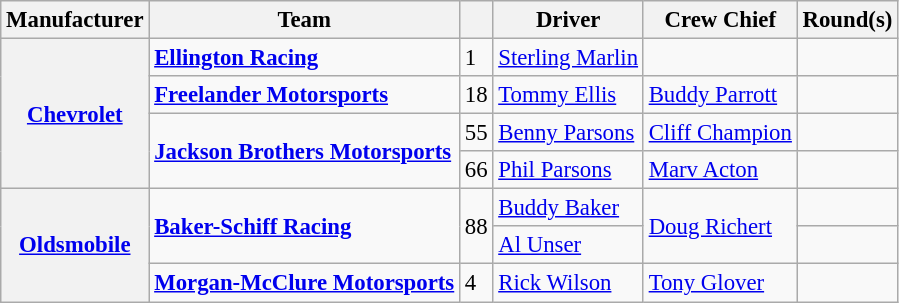<table class="wikitable" style="font-size: 95%;">
<tr>
<th>Manufacturer</th>
<th>Team</th>
<th></th>
<th>Driver</th>
<th>Crew Chief</th>
<th>Round(s)</th>
</tr>
<tr>
<th rowspan="4"><a href='#'>Chevrolet</a></th>
<td><strong><a href='#'>Ellington Racing</a></strong></td>
<td>1</td>
<td><a href='#'>Sterling Marlin</a></td>
<td></td>
<td></td>
</tr>
<tr>
<td><strong><a href='#'>Freelander Motorsports</a></strong></td>
<td>18</td>
<td><a href='#'>Tommy Ellis</a></td>
<td><a href='#'>Buddy Parrott</a></td>
<td></td>
</tr>
<tr>
<td rowspan="2"><strong><a href='#'>Jackson Brothers Motorsports</a></strong></td>
<td>55</td>
<td><a href='#'>Benny Parsons</a></td>
<td><a href='#'>Cliff Champion</a></td>
<td></td>
</tr>
<tr>
<td>66</td>
<td><a href='#'>Phil Parsons</a></td>
<td><a href='#'>Marv Acton</a></td>
<td></td>
</tr>
<tr>
<th rowspan="3"><a href='#'>Oldsmobile</a></th>
<td rowspan="2"><strong><a href='#'>Baker-Schiff Racing</a></strong></td>
<td rowspan="2">88</td>
<td><a href='#'>Buddy Baker</a></td>
<td rowspan="2"><a href='#'>Doug Richert</a></td>
<td></td>
</tr>
<tr>
<td><a href='#'>Al Unser</a></td>
<td></td>
</tr>
<tr>
<td><strong><a href='#'>Morgan-McClure Motorsports</a></strong></td>
<td>4</td>
<td><a href='#'>Rick Wilson</a></td>
<td><a href='#'>Tony Glover</a></td>
<td></td>
</tr>
</table>
